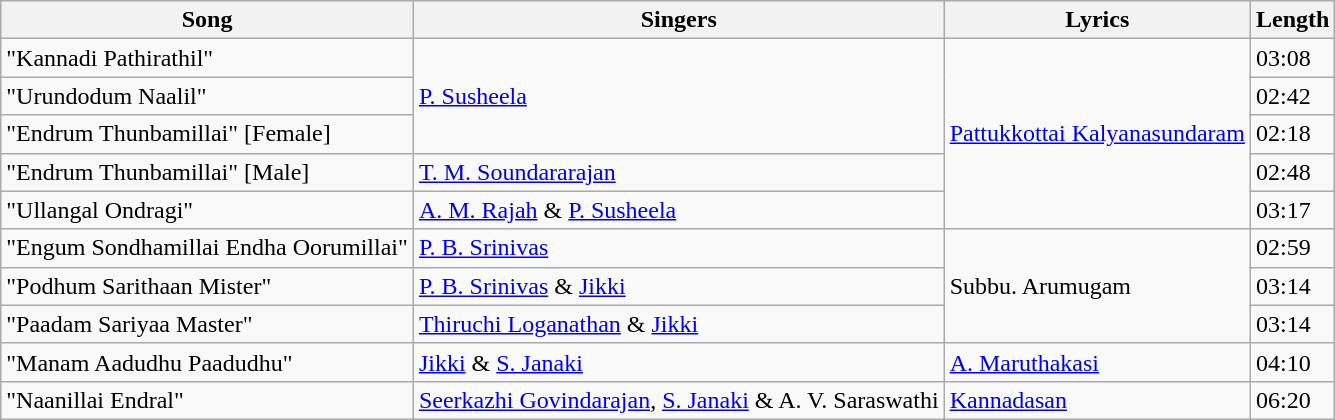<table class="wikitable">
<tr>
<th>Song</th>
<th>Singers</th>
<th>Lyrics</th>
<th>Length</th>
</tr>
<tr>
<td>"Kannadi Pathirathil"</td>
<td rowspan=3><a href='#'>P. Susheela</a></td>
<td rowspan=5><a href='#'>Pattukkottai Kalyanasundaram</a></td>
<td>03:08</td>
</tr>
<tr>
<td>"Urundodum Naalil"</td>
<td>02:42</td>
</tr>
<tr>
<td>"Endrum Thunbamillai" [Female]</td>
<td>02:18</td>
</tr>
<tr>
<td>"Endrum Thunbamillai" [Male]</td>
<td><a href='#'>T. M. Soundararajan</a></td>
<td>02:48</td>
</tr>
<tr>
<td>"Ullangal Ondragi"</td>
<td><a href='#'>A. M. Rajah</a> &  <a href='#'>P. Susheela</a></td>
<td>03:17</td>
</tr>
<tr>
<td>"Engum Sondhamillai Endha Oorumillai"</td>
<td><a href='#'>P. B. Srinivas</a></td>
<td rowspan=3>Subbu. Arumugam</td>
<td>02:59</td>
</tr>
<tr>
<td>"Podhum Sarithaan Mister"</td>
<td><a href='#'>P. B. Srinivas</a> & <a href='#'>Jikki</a></td>
<td>03:14</td>
</tr>
<tr>
<td>"Paadam Sariyaa Master"</td>
<td><a href='#'>Thiruchi Loganathan</a> & <a href='#'>Jikki</a></td>
<td>03:14</td>
</tr>
<tr>
<td>"Manam Aadudhu Paadudhu"</td>
<td><a href='#'>Jikki</a> & <a href='#'>S. Janaki</a></td>
<td><a href='#'>A. Maruthakasi</a></td>
<td>04:10</td>
</tr>
<tr>
<td>"Naanillai Endral"</td>
<td><a href='#'>Seerkazhi Govindarajan</a>, <a href='#'>S. Janaki</a> & A. V. Saraswathi</td>
<td><a href='#'>Kannadasan</a></td>
<td>06:20</td>
</tr>
</table>
